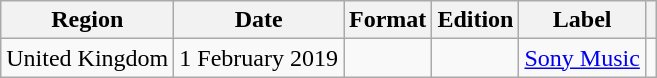<table class="wikitable">
<tr>
<th scope="col">Region</th>
<th scope="col">Date</th>
<th scope="col">Format</th>
<th scope="col">Edition</th>
<th scope="col">Label</th>
<th scope="col"></th>
</tr>
<tr>
<td>United Kingdom</td>
<td>1 February 2019</td>
<td></td>
<td></td>
<td><a href='#'>Sony Music</a></td>
<td></td>
</tr>
</table>
